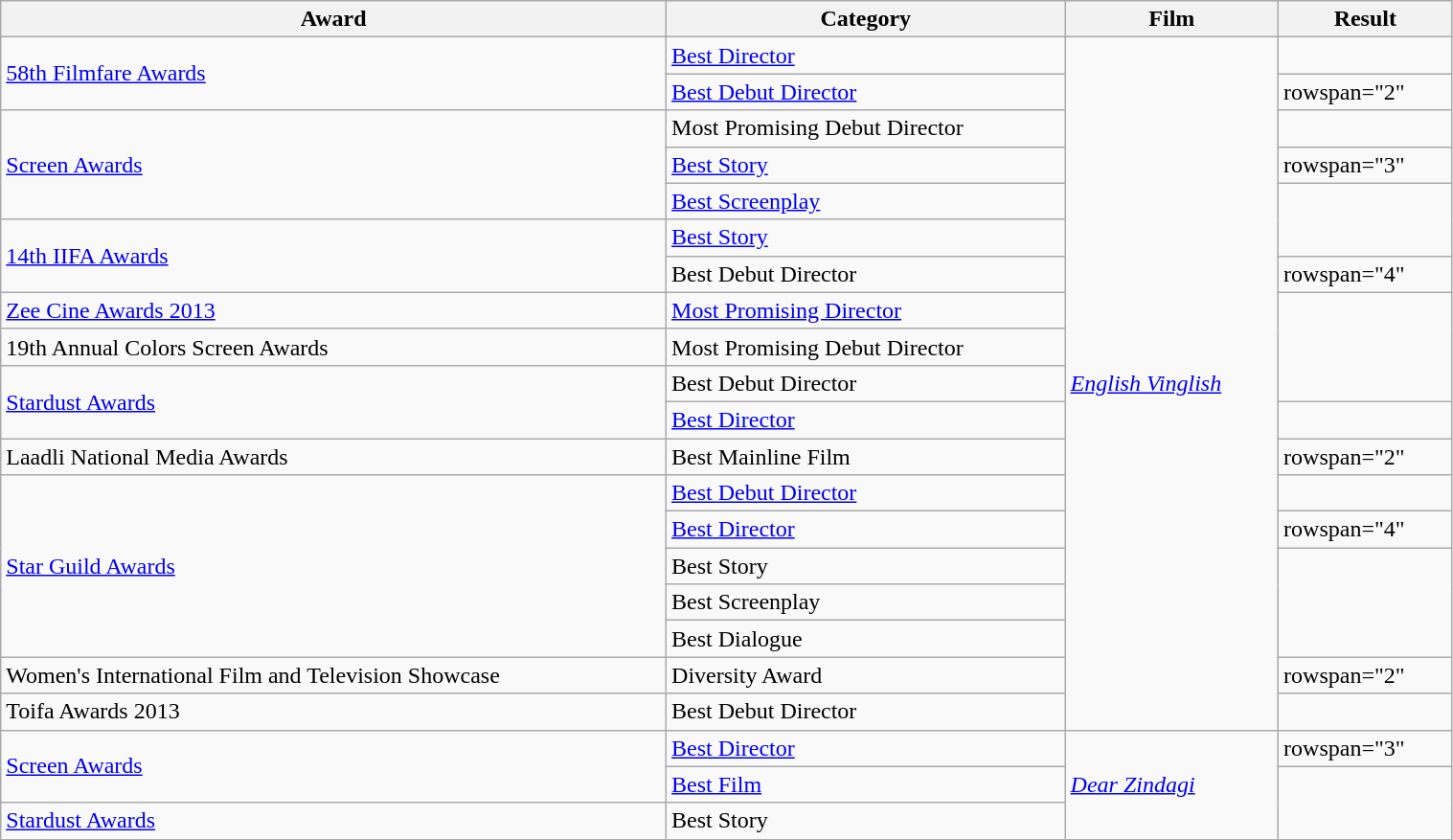<table class="wikitable" width="80%">
<tr>
<th>Award</th>
<th>Category</th>
<th>Film</th>
<th>Result</th>
</tr>
<tr>
<td rowspan="2"><a href='#'>58th Filmfare Awards</a></td>
<td><a href='#'>Best Director</a></td>
<td rowspan="19"><em><a href='#'>English Vinglish</a></em></td>
<td></td>
</tr>
<tr>
<td><a href='#'>Best Debut Director</a></td>
<td>rowspan="2" </td>
</tr>
<tr>
<td rowspan="3"><a href='#'>Screen Awards</a></td>
<td>Most Promising Debut Director</td>
</tr>
<tr>
<td><a href='#'>Best Story</a></td>
<td>rowspan="3" </td>
</tr>
<tr>
<td><a href='#'>Best Screenplay</a></td>
</tr>
<tr>
<td rowspan="2"><a href='#'>14th IIFA Awards</a></td>
<td><a href='#'>Best Story</a></td>
</tr>
<tr>
<td>Best Debut Director</td>
<td>rowspan="4" </td>
</tr>
<tr>
<td><a href='#'>Zee Cine Awards 2013</a></td>
<td><a href='#'>Most Promising Director</a></td>
</tr>
<tr>
<td>19th Annual Colors Screen Awards</td>
<td>Most Promising Debut Director</td>
</tr>
<tr>
<td rowspan="2"><a href='#'>Stardust Awards</a></td>
<td>Best Debut Director</td>
</tr>
<tr>
<td><a href='#'>Best Director</a></td>
<td></td>
</tr>
<tr>
<td>Laadli National Media Awards</td>
<td>Best Mainline Film</td>
<td>rowspan="2" </td>
</tr>
<tr>
<td rowspan="5"><a href='#'>Star Guild Awards</a></td>
<td><a href='#'>Best Debut Director</a></td>
</tr>
<tr>
<td><a href='#'>Best Director</a></td>
<td>rowspan="4" </td>
</tr>
<tr>
<td>Best Story</td>
</tr>
<tr>
<td>Best Screenplay</td>
</tr>
<tr>
<td>Best Dialogue</td>
</tr>
<tr>
<td>Women's International Film and Television Showcase</td>
<td>Diversity Award</td>
<td>rowspan="2" </td>
</tr>
<tr>
<td>Toifa Awards 2013</td>
<td>Best Debut Director</td>
</tr>
<tr>
<td rowspan="2"><a href='#'>Screen Awards</a></td>
<td><a href='#'>Best Director</a></td>
<td rowspan="3"><em><a href='#'>Dear Zindagi</a></em></td>
<td>rowspan="3" </td>
</tr>
<tr>
<td><a href='#'>Best Film</a></td>
</tr>
<tr>
<td><a href='#'>Stardust Awards</a></td>
<td>Best Story</td>
</tr>
</table>
